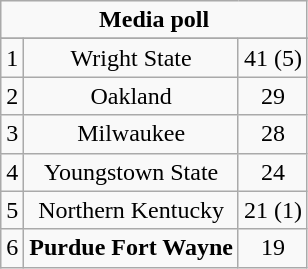<table class="wikitable" style="display: inline-table;">
<tr>
<td align="center" Colspan="3"><strong>Media poll</strong></td>
</tr>
<tr align="center">
</tr>
<tr align="center">
<td>1</td>
<td>Wright State</td>
<td>41 (5)</td>
</tr>
<tr align="center">
<td>2</td>
<td>Oakland</td>
<td>29</td>
</tr>
<tr align="center">
<td>3</td>
<td>Milwaukee</td>
<td>28</td>
</tr>
<tr align="center">
<td>4</td>
<td>Youngstown State</td>
<td>24</td>
</tr>
<tr align="center">
<td>5</td>
<td>Northern Kentucky</td>
<td>21 (1)</td>
</tr>
<tr align="center">
<td>6</td>
<td><strong>Purdue Fort Wayne</strong></td>
<td>19</td>
</tr>
</table>
